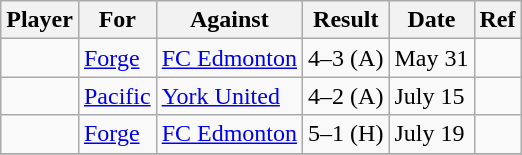<table class="wikitable">
<tr>
<th>Player</th>
<th>For</th>
<th>Against</th>
<th>Result</th>
<th>Date</th>
<th>Ref</th>
</tr>
<tr>
<td> </td>
<td><a href='#'>Forge</a></td>
<td><a href='#'>FC Edmonton</a></td>
<td>4–3 (A)</td>
<td>May 31</td>
<td></td>
</tr>
<tr>
<td> </td>
<td><a href='#'>Pacific</a></td>
<td><a href='#'>York United</a></td>
<td>4–2 (A)</td>
<td>July 15</td>
<td></td>
</tr>
<tr>
<td> </td>
<td><a href='#'>Forge</a></td>
<td><a href='#'>FC Edmonton</a></td>
<td>5–1 (H)</td>
<td>July 19</td>
<td></td>
</tr>
<tr>
</tr>
</table>
